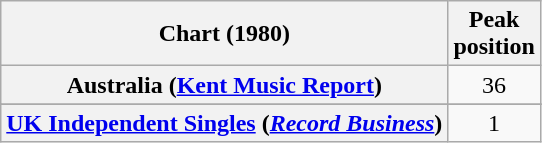<table class="wikitable sortable plainrowheaders" style="text-align:center">
<tr>
<th>Chart (1980)</th>
<th>Peak<br>position</th>
</tr>
<tr>
<th scope="row">Australia (<a href='#'>Kent Music Report</a>)</th>
<td>36</td>
</tr>
<tr>
</tr>
<tr>
</tr>
<tr>
</tr>
<tr>
</tr>
<tr>
<th scope="row"><a href='#'>UK Independent Singles</a> (<em><a href='#'>Record Business</a></em>)</th>
<td>1</td>
</tr>
</table>
